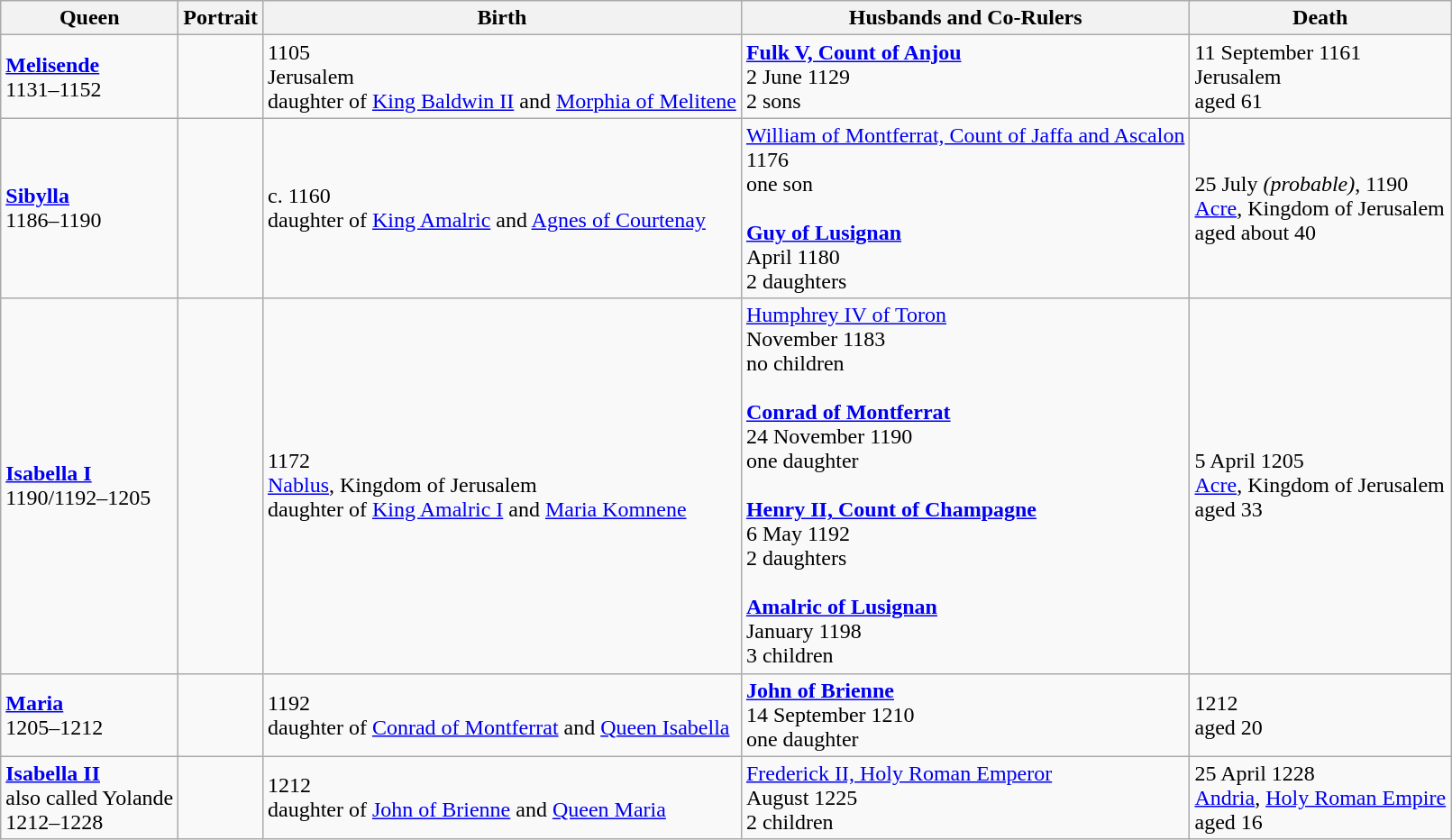<table class="wikitable">
<tr ->
<th>Queen</th>
<th>Portrait</th>
<th>Birth</th>
<th>Husbands and <strong>Co-Rulers</strong></th>
<th>Death</th>
</tr>
<tr ->
<td><strong><a href='#'>Melisende</a></strong><br>1131–1152</td>
<td></td>
<td>1105<br>Jerusalem<br>daughter of <a href='#'>King Baldwin II</a> and <a href='#'>Morphia of Melitene</a></td>
<td><strong><a href='#'>Fulk V, Count of Anjou</a></strong><br>2 June 1129<br>2 sons</td>
<td>11 September 1161<br>Jerusalem<br>aged 61</td>
</tr>
<tr ->
<td><strong><a href='#'>Sibylla</a></strong><br>1186–1190</td>
<td></td>
<td>c. 1160<br>daughter of <a href='#'>King Amalric</a> and <a href='#'>Agnes of Courtenay</a></td>
<td><a href='#'>William of Montferrat, Count of Jaffa and Ascalon</a><br>1176<br>one son<br><br><strong><a href='#'>Guy of Lusignan</a></strong><br>April 1180<br>2 daughters</td>
<td>25 July <em>(probable)</em>, 1190<br><a href='#'>Acre</a>, Kingdom of Jerusalem<br>aged about 40</td>
</tr>
<tr ->
<td><strong><a href='#'>Isabella I</a></strong><br>1190/1192–1205</td>
<td></td>
<td>1172<br><a href='#'>Nablus</a>, Kingdom of Jerusalem<br>daughter of <a href='#'>King Amalric I</a> and <a href='#'>Maria Komnene</a></td>
<td><a href='#'>Humphrey IV of Toron</a><br>November 1183<br>no children<br><br><strong><a href='#'>Conrad of Montferrat</a></strong><br>24 November 1190<br>one daughter<br><br><strong><a href='#'>Henry II, Count of Champagne</a></strong><br>6 May 1192<br>2 daughters<br><br><strong><a href='#'>Amalric of Lusignan</a></strong><br>January 1198<br>3 children</td>
<td>5 April 1205<br><a href='#'>Acre</a>, Kingdom of Jerusalem<br>aged 33</td>
</tr>
<tr ->
<td><strong><a href='#'>Maria</a></strong><br>1205–1212</td>
<td></td>
<td>1192<br>daughter of <a href='#'>Conrad of Montferrat</a> and <a href='#'>Queen Isabella</a></td>
<td><strong><a href='#'>John of Brienne</a></strong><br>14 September 1210<br>one daughter</td>
<td>1212<br>aged 20</td>
</tr>
<tr ->
<td><strong><a href='#'>Isabella II</a></strong><br>also called Yolande<br>1212–1228</td>
<td></td>
<td>1212<br>daughter of <a href='#'>John of Brienne</a> and <a href='#'>Queen Maria</a></td>
<td><a href='#'>Frederick II, Holy Roman Emperor</a><br>August 1225<br>2 children</td>
<td>25 April 1228<br><a href='#'>Andria</a>, <a href='#'>Holy Roman Empire</a><br>aged 16</td>
</tr>
</table>
